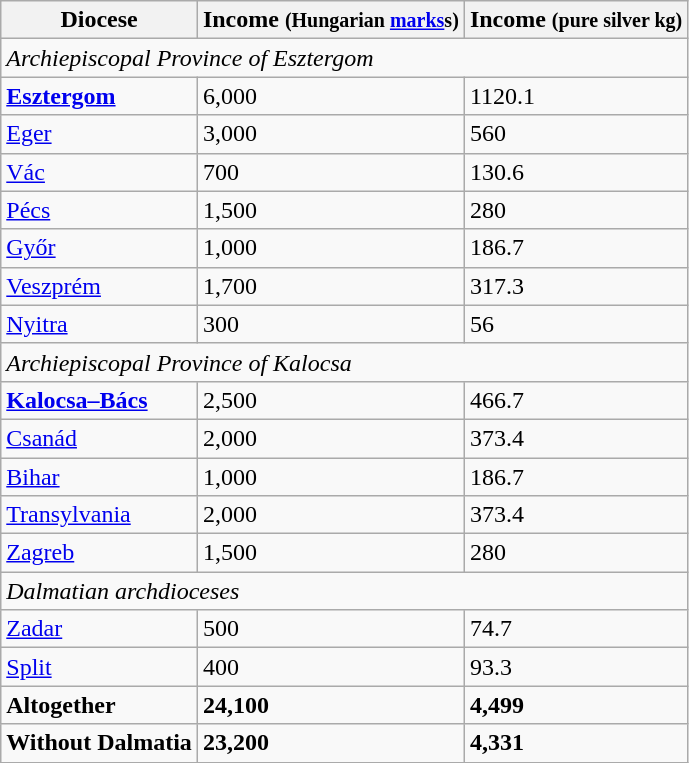<table class="wikitable">
<tr>
<th>Diocese</th>
<th>Income <small>(Hungarian <a href='#'>marks</a>s)</small></th>
<th>Income <small>(pure silver kg)</small></th>
</tr>
<tr>
<td colspan=3><em>Archiepiscopal Province of Esztergom</em></td>
</tr>
<tr>
<td><strong><a href='#'>Esztergom</a></strong></td>
<td>6,000</td>
<td>1120.1</td>
</tr>
<tr>
<td><a href='#'>Eger</a></td>
<td>3,000</td>
<td>560</td>
</tr>
<tr>
<td><a href='#'>Vác</a></td>
<td>700</td>
<td>130.6</td>
</tr>
<tr>
<td><a href='#'>Pécs</a></td>
<td>1,500</td>
<td>280</td>
</tr>
<tr>
<td><a href='#'>Győr</a></td>
<td>1,000</td>
<td>186.7</td>
</tr>
<tr>
<td><a href='#'>Veszprém</a></td>
<td>1,700</td>
<td>317.3</td>
</tr>
<tr>
<td><a href='#'>Nyitra</a></td>
<td>300</td>
<td>56</td>
</tr>
<tr>
<td colspan=3><em>Archiepiscopal Province of Kalocsa</em></td>
</tr>
<tr>
<td><strong><a href='#'>Kalocsa–Bács</a></strong></td>
<td>2,500</td>
<td>466.7</td>
</tr>
<tr>
<td><a href='#'>Csanád</a></td>
<td>2,000</td>
<td>373.4</td>
</tr>
<tr>
<td><a href='#'>Bihar</a></td>
<td>1,000</td>
<td>186.7</td>
</tr>
<tr>
<td><a href='#'>Transylvania</a></td>
<td>2,000</td>
<td>373.4</td>
</tr>
<tr>
<td><a href='#'>Zagreb</a></td>
<td>1,500</td>
<td>280</td>
</tr>
<tr>
<td colspan=3><em>Dalmatian archdioceses</em></td>
</tr>
<tr>
<td><a href='#'>Zadar</a></td>
<td>500</td>
<td>74.7</td>
</tr>
<tr>
<td><a href='#'>Split</a></td>
<td>400</td>
<td>93.3</td>
</tr>
<tr>
<td><strong>Altogether</strong></td>
<td><strong>24,100</strong></td>
<td><strong>4,499</strong></td>
</tr>
<tr>
<td><strong>Without Dalmatia</strong></td>
<td><strong>23,200</strong></td>
<td><strong>4,331</strong></td>
</tr>
</table>
